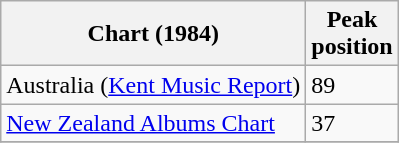<table class="wikitable">
<tr>
<th>Chart (1984)</th>
<th>Peak<br>position</th>
</tr>
<tr>
<td>Australia (<a href='#'>Kent Music Report</a>)</td>
<td>89</td>
</tr>
<tr>
<td><a href='#'>New Zealand Albums Chart</a></td>
<td>37</td>
</tr>
<tr>
</tr>
</table>
